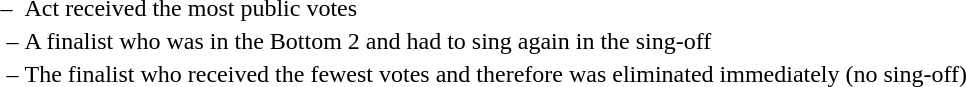<table>
<tr valign="top">
<td> –</td>
<td>Act received the most public votes</td>
</tr>
<tr valign="top">
<td> –</td>
<td>A finalist who was in the Bottom 2 and had to sing again in the sing-off</td>
</tr>
<tr valign="top">
<td> –</td>
<td>The finalist who received the fewest votes and therefore was eliminated immediately (no sing-off)</td>
</tr>
<tr valign="top">
</tr>
</table>
